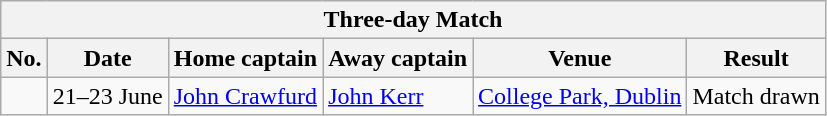<table class="wikitable">
<tr>
<th colspan="9">Three-day Match</th>
</tr>
<tr>
<th>No.</th>
<th>Date</th>
<th>Home captain</th>
<th>Away captain</th>
<th>Venue</th>
<th>Result</th>
</tr>
<tr>
<td></td>
<td>21–23 June</td>
<td><a href='#'>John Crawfurd</a></td>
<td><a href='#'>John Kerr</a></td>
<td><a href='#'>College Park, Dublin</a></td>
<td>Match drawn</td>
</tr>
</table>
